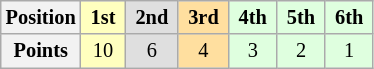<table class="wikitable" style="font-size:85%; text-align:center">
<tr>
<th>Position</th>
<td style="background:#ffffbf;"> <strong>1st</strong> </td>
<td style="background:#dfdfdf;"> <strong>2nd</strong> </td>
<td style="background:#ffdf9f;"> <strong>3rd</strong> </td>
<td style="background:#dfffdf;"> <strong>4th</strong> </td>
<td style="background:#dfffdf;"> <strong>5th</strong> </td>
<td style="background:#dfffdf;"> <strong>6th</strong> </td>
</tr>
<tr>
<th>Points</th>
<td style="background:#ffffbf;">10</td>
<td style="background:#dfdfdf;">6</td>
<td style="background:#ffdf9f;">4</td>
<td style="background:#dfffdf;">3</td>
<td style="background:#dfffdf;">2</td>
<td style="background:#dfffdf;">1</td>
</tr>
</table>
